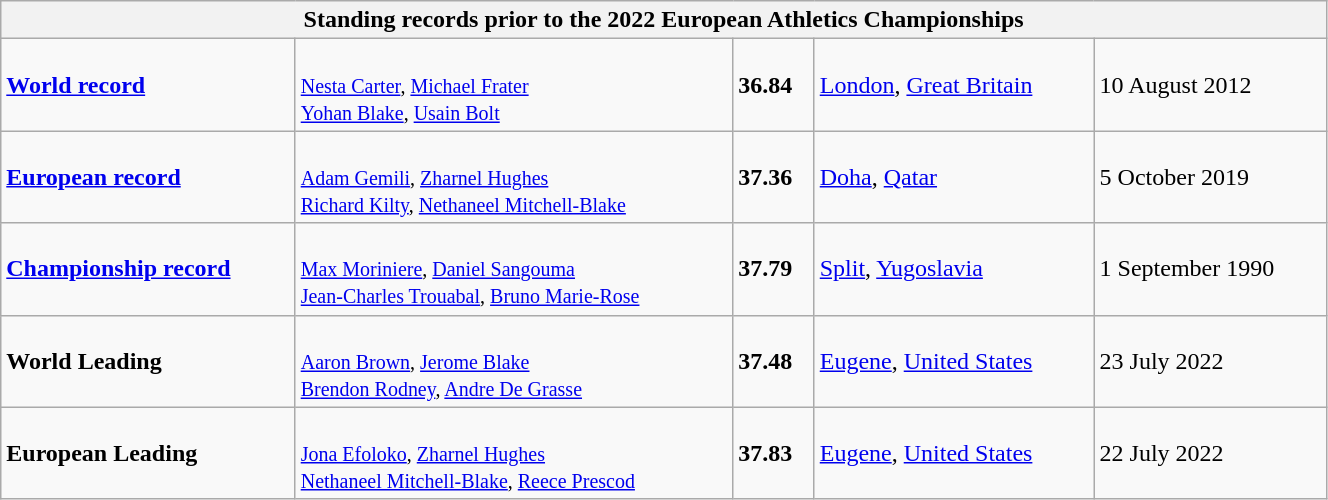<table class="wikitable" width=70%>
<tr>
<th colspan="5">Standing records prior to the 2022 European Athletics Championships</th>
</tr>
<tr>
<td><strong><a href='#'>World record</a></strong></td>
<td><br><small><a href='#'>Nesta Carter</a>, <a href='#'>Michael Frater</a><br> <a href='#'>Yohan Blake</a>, <a href='#'>Usain Bolt</a></small></td>
<td><strong>36.84</strong></td>
<td><a href='#'>London</a>, <a href='#'>Great Britain</a></td>
<td>10 August 2012</td>
</tr>
<tr>
<td><strong><a href='#'>European record</a></strong></td>
<td><br><small><a href='#'>Adam Gemili</a>, <a href='#'>Zharnel Hughes</a><br> <a href='#'>Richard Kilty</a>, <a href='#'>Nethaneel Mitchell-Blake</a></small></td>
<td><strong>37.36</strong></td>
<td><a href='#'>Doha</a>, <a href='#'>Qatar</a></td>
<td>5 October 2019</td>
</tr>
<tr>
<td><strong><a href='#'>Championship record</a></strong></td>
<td><br><small><a href='#'>Max Moriniere</a>, <a href='#'>Daniel Sangouma</a><br> <a href='#'>Jean-Charles Trouabal</a>, <a href='#'>Bruno Marie-Rose</a></small></td>
<td><strong>37.79</strong></td>
<td><a href='#'>Split</a>, <a href='#'>Yugoslavia</a></td>
<td>1 September 1990</td>
</tr>
<tr>
<td><strong>World Leading</strong></td>
<td><br><small><a href='#'>Aaron Brown</a>, <a href='#'>Jerome Blake</a><br><a href='#'>Brendon Rodney</a>, <a href='#'>Andre De Grasse</a></small></td>
<td><strong>37.48 </strong></td>
<td><a href='#'>Eugene</a>, <a href='#'>United States</a></td>
<td>23 July 2022</td>
</tr>
<tr>
<td><strong>European Leading</strong></td>
<td><br><small><a href='#'>Jona Efoloko</a>, <a href='#'>Zharnel Hughes</a><br><a href='#'>Nethaneel Mitchell-Blake</a>, <a href='#'>Reece Prescod</a></small></td>
<td><strong>37.83</strong></td>
<td><a href='#'>Eugene</a>, <a href='#'>United States</a></td>
<td>22 July 2022</td>
</tr>
</table>
